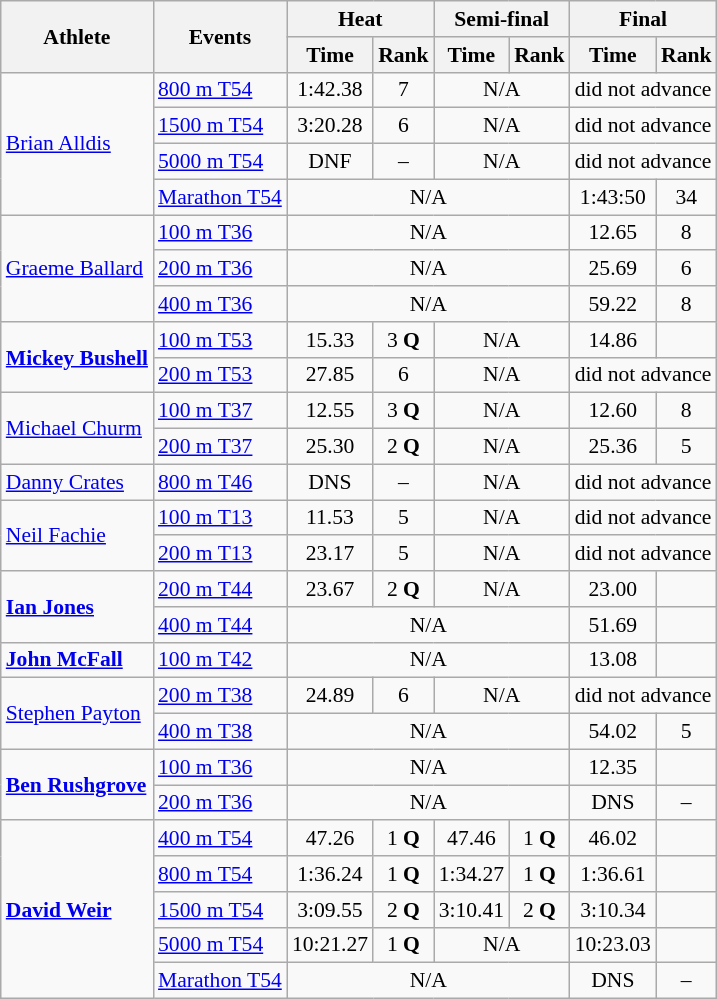<table class=wikitable style="font-size:90%">
<tr>
<th rowspan="2">Athlete</th>
<th rowspan="2">Events</th>
<th colspan="2">Heat</th>
<th colspan="2">Semi-final</th>
<th colspan="2">Final</th>
</tr>
<tr>
<th>Time</th>
<th>Rank</th>
<th>Time</th>
<th>Rank</th>
<th>Time</th>
<th>Rank</th>
</tr>
<tr>
<td rowspan="4"><a href='#'>Brian Alldis</a></td>
<td><a href='#'>800 m T54</a></td>
<td align="center">1:42.38</td>
<td align="center">7</td>
<td align="center" colspan="2">N/A</td>
<td align="center" colspan="2">did not advance</td>
</tr>
<tr>
<td><a href='#'>1500 m T54</a></td>
<td align="center">3:20.28</td>
<td align="center">6</td>
<td align="center" colspan="2">N/A</td>
<td align="center" colspan="2">did not advance</td>
</tr>
<tr>
<td><a href='#'>5000 m T54</a></td>
<td align="center">DNF</td>
<td align="center">–</td>
<td align="center" colspan="2">N/A</td>
<td align="center" colspan="2">did not advance</td>
</tr>
<tr>
<td><a href='#'>Marathon T54</a></td>
<td align="center" colspan="4">N/A</td>
<td align="center">1:43:50</td>
<td align="center">34</td>
</tr>
<tr>
<td rowspan="3"><a href='#'>Graeme Ballard</a></td>
<td><a href='#'>100 m T36</a></td>
<td align="center" colspan="4">N/A</td>
<td align="center">12.65</td>
<td align="center">8</td>
</tr>
<tr>
<td><a href='#'>200 m T36</a></td>
<td align="center" colspan="4">N/A</td>
<td align="center">25.69</td>
<td align="center">6</td>
</tr>
<tr>
<td><a href='#'>400 m T36</a></td>
<td align="center" colspan="4">N/A</td>
<td align="center">59.22</td>
<td align="center">8</td>
</tr>
<tr>
<td rowspan="2"><strong><a href='#'>Mickey Bushell</a></strong></td>
<td><a href='#'>100 m T53</a></td>
<td align="center">15.33</td>
<td align="center">3 <strong>Q</strong></td>
<td align="center" colspan="2">N/A</td>
<td align="center">14.86</td>
<td align="center"></td>
</tr>
<tr>
<td><a href='#'>200 m T53</a></td>
<td align="center">27.85</td>
<td align="center">6</td>
<td align="center" colspan="2">N/A</td>
<td align="center" colspan="2">did not advance</td>
</tr>
<tr>
<td rowspan="2"><a href='#'>Michael Churm</a></td>
<td><a href='#'>100 m T37</a></td>
<td align="center">12.55</td>
<td align="center">3 <strong>Q</strong></td>
<td align="center" colspan="2">N/A</td>
<td align="center">12.60</td>
<td align="center">8</td>
</tr>
<tr>
<td><a href='#'>200 m T37</a></td>
<td align="center">25.30</td>
<td align="center">2 <strong>Q</strong></td>
<td align="center" colspan="2">N/A</td>
<td align="center">25.36</td>
<td align="center">5</td>
</tr>
<tr>
<td><a href='#'>Danny Crates</a></td>
<td><a href='#'>800 m T46</a></td>
<td align="center">DNS</td>
<td align="center">–</td>
<td align="center" colspan="2">N/A</td>
<td align="center" colspan="2">did not advance</td>
</tr>
<tr>
<td rowspan="2"><a href='#'>Neil Fachie</a></td>
<td><a href='#'>100 m T13</a></td>
<td align="center">11.53</td>
<td align="center">5</td>
<td align="center" colspan="2">N/A</td>
<td align="center" colspan="2">did not advance</td>
</tr>
<tr>
<td><a href='#'>200 m T13</a></td>
<td align="center">23.17</td>
<td align="center">5</td>
<td align="center" colspan="2">N/A</td>
<td align="center" colspan="2">did not advance</td>
</tr>
<tr>
<td rowspan="2"><strong><a href='#'>Ian Jones</a></strong></td>
<td><a href='#'>200 m T44</a></td>
<td align="center">23.67</td>
<td align="center">2 <strong>Q</strong></td>
<td align="center" colspan="2">N/A</td>
<td align="center">23.00</td>
<td align="center"></td>
</tr>
<tr>
<td><a href='#'>400 m T44</a></td>
<td align="center" colspan="4">N/A</td>
<td align="center">51.69</td>
<td align="center"></td>
</tr>
<tr>
<td><strong><a href='#'>John McFall</a></strong></td>
<td><a href='#'>100 m T42</a></td>
<td align="center" colspan="4">N/A</td>
<td align="center">13.08</td>
<td align="center"></td>
</tr>
<tr>
<td rowspan="2"><a href='#'>Stephen Payton</a></td>
<td><a href='#'>200 m T38</a></td>
<td align="center">24.89</td>
<td align="center">6</td>
<td align="center" colspan="2">N/A</td>
<td align="center" colspan="2">did not advance</td>
</tr>
<tr>
<td><a href='#'>400 m T38</a></td>
<td align="center" colspan="4">N/A</td>
<td align="center">54.02</td>
<td align="center">5</td>
</tr>
<tr>
<td rowspan="2"><strong><a href='#'>Ben Rushgrove</a></strong></td>
<td><a href='#'>100 m T36</a></td>
<td align="center" colspan="4">N/A</td>
<td align="center">12.35</td>
<td align="center"></td>
</tr>
<tr>
<td><a href='#'>200 m T36</a></td>
<td align="center" colspan="4">N/A</td>
<td align="center">DNS</td>
<td align="center">–</td>
</tr>
<tr>
<td rowspan="5"><strong><a href='#'>David Weir</a></strong></td>
<td><a href='#'>400 m T54</a></td>
<td align="center">47.26</td>
<td align="center">1 <strong>Q</strong></td>
<td align="center">47.46</td>
<td align="center">1 <strong>Q</strong></td>
<td align="center">46.02</td>
<td align="center"></td>
</tr>
<tr>
<td><a href='#'>800 m T54</a></td>
<td align="center">1:36.24</td>
<td align="center">1 <strong>Q</strong></td>
<td align="center">1:34.27</td>
<td align="center">1 <strong>Q</strong></td>
<td align="center">1:36.61</td>
<td align="center"></td>
</tr>
<tr>
<td><a href='#'>1500 m T54</a></td>
<td align="center">3:09.55</td>
<td align="center">2 <strong>Q</strong></td>
<td align="center">3:10.41</td>
<td align="center">2 <strong>Q</strong></td>
<td align="center">3:10.34</td>
<td align="center"></td>
</tr>
<tr>
<td><a href='#'>5000 m T54</a></td>
<td align="center">10:21.27</td>
<td align="center">1 <strong>Q</strong></td>
<td align="center" colspan="2">N/A</td>
<td align="center">10:23.03</td>
<td align="center"></td>
</tr>
<tr>
<td><a href='#'>Marathon T54</a></td>
<td align="center" colspan="4">N/A</td>
<td align="center">DNS</td>
<td align="center">–</td>
</tr>
</table>
